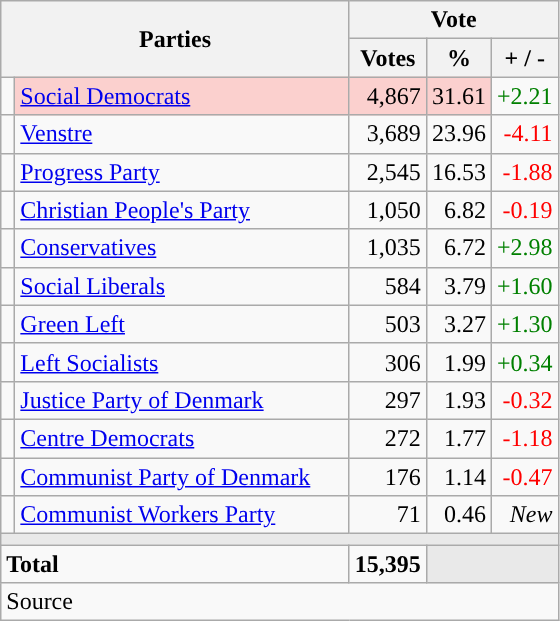<table class="wikitable" style="text-align:right;">
<tr>
<th style="text-align:centre;" rowspan="2" colspan="2" width="225">Parties</th>
<th colspan="3">Vote</th>
</tr>
<tr>
<th width="15">Votes</th>
<th width="15">%</th>
<th width="15">+ / -</th>
</tr>
<tr>
<td width="2" style="color:inherit;background:"></td>
<td bgcolor=#fbd0ce  align="left"><a href='#'>Social Democrats</a></td>
<td bgcolor=#fbd0ce>4,867</td>
<td bgcolor=#fbd0ce>31.61</td>
<td style=color:green;>+2.21</td>
</tr>
<tr>
<td width="2" style="color:inherit;background:"></td>
<td align="left"><a href='#'>Venstre</a></td>
<td>3,689</td>
<td>23.96</td>
<td style=color:red;>-4.11</td>
</tr>
<tr>
<td width="2" style="color:inherit;background:"></td>
<td align="left"><a href='#'>Progress Party</a></td>
<td>2,545</td>
<td>16.53</td>
<td style=color:red;>-1.88</td>
</tr>
<tr>
<td width="2" style="color:inherit;background:"></td>
<td align="left"><a href='#'>Christian People's Party</a></td>
<td>1,050</td>
<td>6.82</td>
<td style=color:red;>-0.19</td>
</tr>
<tr>
<td width="2" style="color:inherit;background:"></td>
<td align="left"><a href='#'>Conservatives</a></td>
<td>1,035</td>
<td>6.72</td>
<td style=color:green;>+2.98</td>
</tr>
<tr>
<td width="2" style="color:inherit;background:"></td>
<td align="left"><a href='#'>Social Liberals</a></td>
<td>584</td>
<td>3.79</td>
<td style=color:green;>+1.60</td>
</tr>
<tr>
<td width="2" style="color:inherit;background:"></td>
<td align="left"><a href='#'>Green Left</a></td>
<td>503</td>
<td>3.27</td>
<td style=color:green;>+1.30</td>
</tr>
<tr>
<td width="2" style="color:inherit;background:"></td>
<td align="left"><a href='#'>Left Socialists</a></td>
<td>306</td>
<td>1.99</td>
<td style=color:green;>+0.34</td>
</tr>
<tr>
<td width="2" style="color:inherit;background:"></td>
<td align="left"><a href='#'>Justice Party of Denmark</a></td>
<td>297</td>
<td>1.93</td>
<td style=color:red;>-0.32</td>
</tr>
<tr>
<td width="2" style="color:inherit;background:"></td>
<td align="left"><a href='#'>Centre Democrats</a></td>
<td>272</td>
<td>1.77</td>
<td style=color:red;>-1.18</td>
</tr>
<tr>
<td width="2" style="color:inherit;background:"></td>
<td align="left"><a href='#'>Communist Party of Denmark</a></td>
<td>176</td>
<td>1.14</td>
<td style=color:red;>-0.47</td>
</tr>
<tr>
<td width="2" style="color:inherit;background:"></td>
<td align="left"><a href='#'>Communist Workers Party</a></td>
<td>71</td>
<td>0.46</td>
<td><em>New</em></td>
</tr>
<tr>
<td colspan="7" bgcolor="#E9E9E9"></td>
</tr>
<tr>
<td align="left" colspan="2"><strong>Total</strong></td>
<td><strong>15,395</strong></td>
<td bgcolor="#E9E9E9" colspan="2"></td>
</tr>
<tr>
<td align="left" colspan="6">Source</td>
</tr>
</table>
